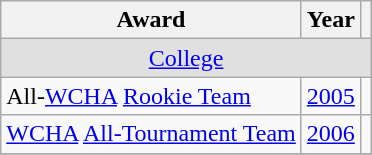<table class="wikitable">
<tr>
<th>Award</th>
<th>Year</th>
<th></th>
</tr>
<tr ALIGN="center" bgcolor="#e0e0e0">
<td colspan="3"><a href='#'>College</a></td>
</tr>
<tr>
<td>All-<a href='#'>WCHA</a> <a href='#'>Rookie Team</a></td>
<td><a href='#'>2005</a></td>
<td></td>
</tr>
<tr>
<td><a href='#'>WCHA</a> <a href='#'>All-Tournament Team</a></td>
<td><a href='#'>2006</a></td>
<td></td>
</tr>
<tr>
</tr>
</table>
